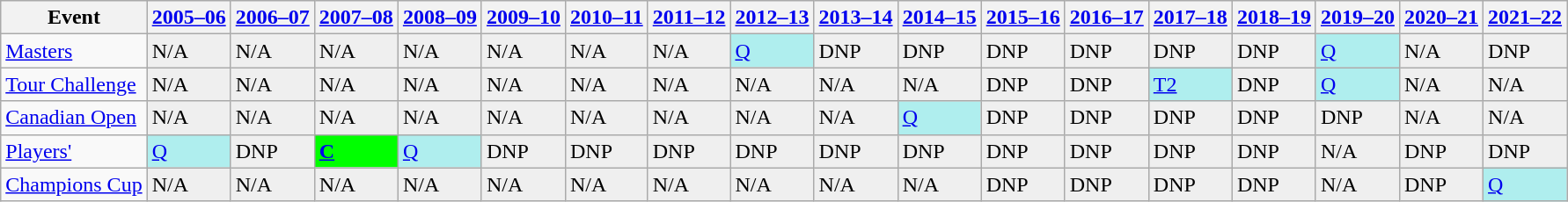<table class="wikitable" border="1">
<tr>
<th>Event</th>
<th><a href='#'>2005–06</a></th>
<th><a href='#'>2006–07</a></th>
<th><a href='#'>2007–08</a></th>
<th><a href='#'>2008–09</a></th>
<th><a href='#'>2009–10</a></th>
<th><a href='#'>2010–11</a></th>
<th><a href='#'>2011–12</a></th>
<th><a href='#'>2012–13</a></th>
<th><a href='#'>2013–14</a></th>
<th><a href='#'>2014–15</a></th>
<th><a href='#'>2015–16</a></th>
<th><a href='#'>2016–17</a></th>
<th><a href='#'>2017–18</a></th>
<th><a href='#'>2018–19</a></th>
<th><a href='#'>2019–20</a></th>
<th><a href='#'>2020–21</a></th>
<th><a href='#'>2021–22</a></th>
</tr>
<tr>
<td><a href='#'>Masters</a></td>
<td style="background:#EFEFEF;">N/A</td>
<td style="background:#EFEFEF;">N/A</td>
<td style="background:#EFEFEF;">N/A</td>
<td style="background:#EFEFEF;">N/A</td>
<td style="background:#EFEFEF;">N/A</td>
<td style="background:#EFEFEF;">N/A</td>
<td style="background:#EFEFEF;">N/A</td>
<td style="background:#afeeee;"><a href='#'>Q</a></td>
<td style="background:#EFEFEF;">DNP</td>
<td style="background:#EFEFEF;">DNP</td>
<td style="background:#EFEFEF;">DNP</td>
<td style="background:#EFEFEF;">DNP</td>
<td style="background:#EFEFEF;">DNP</td>
<td style="background:#EFEFEF;">DNP</td>
<td style="background:#afeeee;"><a href='#'>Q</a></td>
<td style="background:#EFEFEF;">N/A</td>
<td style="background:#EFEFEF;">DNP</td>
</tr>
<tr>
<td><a href='#'>Tour Challenge</a></td>
<td style="background:#EFEFEF;">N/A</td>
<td style="background:#EFEFEF;">N/A</td>
<td style="background:#EFEFEF;">N/A</td>
<td style="background:#EFEFEF;">N/A</td>
<td style="background:#EFEFEF;">N/A</td>
<td style="background:#EFEFEF;">N/A</td>
<td style="background:#EFEFEF;">N/A</td>
<td style="background:#EFEFEF;">N/A</td>
<td style="background:#EFEFEF;">N/A</td>
<td style="background:#EFEFEF;">N/A</td>
<td style="background:#EFEFEF;">DNP</td>
<td style="background:#EFEFEF;">DNP</td>
<td style="background:#afeeee;"><a href='#'>T2</a></td>
<td style="background:#EFEFEF;">DNP</td>
<td style="background:#afeeee;"><a href='#'>Q</a></td>
<td style="background:#EFEFEF;">N/A</td>
<td style="background:#EFEFEF;">N/A</td>
</tr>
<tr>
<td><a href='#'>Canadian Open</a></td>
<td style="background:#EFEFEF;">N/A</td>
<td style="background:#EFEFEF;">N/A</td>
<td style="background:#EFEFEF;">N/A</td>
<td style="background:#EFEFEF;">N/A</td>
<td style="background:#EFEFEF;">N/A</td>
<td style="background:#EFEFEF;">N/A</td>
<td style="background:#EFEFEF;">N/A</td>
<td style="background:#EFEFEF;">N/A</td>
<td style="background:#EFEFEF;">N/A</td>
<td style="background:#afeeee;"><a href='#'>Q</a></td>
<td style="background:#EFEFEF;">DNP</td>
<td style="background:#EFEFEF;">DNP</td>
<td style="background:#EFEFEF;">DNP</td>
<td style="background:#EFEFEF;">DNP</td>
<td style="background:#EFEFEF;">DNP</td>
<td style="background:#EFEFEF;">N/A</td>
<td style="background:#EFEFEF;">N/A</td>
</tr>
<tr>
<td><a href='#'>Players'</a></td>
<td style="background:#afeeee;"><a href='#'>Q</a></td>
<td style="background:#EFEFEF;">DNP</td>
<td style="background:#00ff00;"><strong><a href='#'>C</a></strong></td>
<td style="background:#afeeee;"><a href='#'>Q</a></td>
<td style="background:#EFEFEF;">DNP</td>
<td style="background:#EFEFEF;">DNP</td>
<td style="background:#EFEFEF;">DNP</td>
<td style="background:#EFEFEF;">DNP</td>
<td style="background:#EFEFEF;">DNP</td>
<td style="background:#EFEFEF;">DNP</td>
<td style="background:#EFEFEF;">DNP</td>
<td style="background:#EFEFEF;">DNP</td>
<td style="background:#EFEFEF;">DNP</td>
<td style="background:#EFEFEF;">DNP</td>
<td style="background:#EFEFEF;">N/A</td>
<td style="background:#EFEFEF;">DNP</td>
<td style="background:#EFEFEF;">DNP</td>
</tr>
<tr>
<td><a href='#'>Champions Cup</a></td>
<td style="background:#EFEFEF;">N/A</td>
<td style="background:#EFEFEF;">N/A</td>
<td style="background:#EFEFEF;">N/A</td>
<td style="background:#EFEFEF;">N/A</td>
<td style="background:#EFEFEF;">N/A</td>
<td style="background:#EFEFEF;">N/A</td>
<td style="background:#EFEFEF;">N/A</td>
<td style="background:#EFEFEF;">N/A</td>
<td style="background:#EFEFEF;">N/A</td>
<td style="background:#EFEFEF;">N/A</td>
<td style="background:#EFEFEF;">DNP</td>
<td style="background:#EFEFEF;">DNP</td>
<td style="background:#EFEFEF;">DNP</td>
<td style="background:#EFEFEF;">DNP</td>
<td style="background:#EFEFEF;">N/A</td>
<td style="background:#EFEFEF;">DNP</td>
<td style="background:#afeeee;"><a href='#'>Q</a></td>
</tr>
</table>
